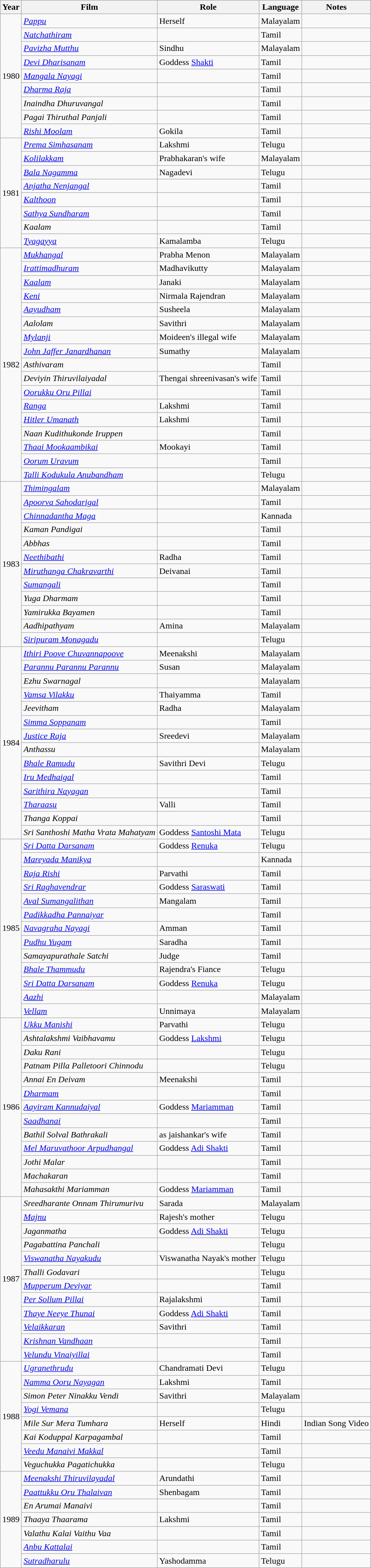<table class="wikitable sortable">
<tr>
<th>Year</th>
<th>Film</th>
<th>Role</th>
<th>Language</th>
<th>Notes</th>
</tr>
<tr>
<td rowspan="9">1980</td>
<td><em><a href='#'>Pappu</a></em></td>
<td>Herself</td>
<td>Malayalam</td>
<td></td>
</tr>
<tr --->
<td><em><a href='#'>Natchathiram</a></em></td>
<td></td>
<td>Tamil</td>
<td></td>
</tr>
<tr --->
<td><em><a href='#'>Pavizha Mutthu</a></em></td>
<td>Sindhu</td>
<td>Malayalam</td>
<td></td>
</tr>
<tr --->
<td><em><a href='#'>Devi Dharisanam</a></em></td>
<td>Goddess <a href='#'>Shakti</a></td>
<td>Tamil</td>
<td></td>
</tr>
<tr --->
<td><em><a href='#'>Mangala Nayagi</a></em></td>
<td></td>
<td>Tamil</td>
<td></td>
</tr>
<tr --->
<td><em><a href='#'>Dharma Raja</a></em></td>
<td></td>
<td>Tamil</td>
<td></td>
</tr>
<tr --->
<td><em>Inaindha Dhuruvangal</em></td>
<td></td>
<td>Tamil</td>
<td></td>
</tr>
<tr --->
<td><em>Pagai Thiruthal Panjali</em></td>
<td></td>
<td>Tamil</td>
<td></td>
</tr>
<tr --->
<td><em><a href='#'>Rishi Moolam</a></em></td>
<td>Gokila</td>
<td>Tamil</td>
<td></td>
</tr>
<tr --->
<td rowspan="8">1981</td>
<td><em><a href='#'>Prema Simhasanam</a></em></td>
<td>Lakshmi</td>
<td>Telugu</td>
<td></td>
</tr>
<tr --->
<td><em><a href='#'>Kolilakkam</a></em></td>
<td>Prabhakaran's wife</td>
<td>Malayalam</td>
<td></td>
</tr>
<tr --->
<td><em><a href='#'>Bala Nagamma</a></em></td>
<td>Nagadevi</td>
<td>Telugu</td>
<td></td>
</tr>
<tr --->
<td><em><a href='#'>Anjatha Nenjangal</a></em></td>
<td></td>
<td>Tamil</td>
<td></td>
</tr>
<tr --->
<td><em><a href='#'>Kalthoon</a></em></td>
<td></td>
<td>Tamil</td>
<td></td>
</tr>
<tr --->
<td><em><a href='#'>Sathya Sundharam</a></em></td>
<td></td>
<td>Tamil</td>
<td></td>
</tr>
<tr --->
<td><em>Kaalam</em></td>
<td></td>
<td>Tamil</td>
<td></td>
</tr>
<tr --->
<td><em><a href='#'>Tyagayya</a></em></td>
<td>Kamalamba</td>
<td>Telugu</td>
<td></td>
</tr>
<tr --->
<td rowspan="17">1982</td>
<td><em><a href='#'>Mukhangal</a></em></td>
<td>Prabha Menon</td>
<td>Malayalam</td>
<td></td>
</tr>
<tr --->
<td><em><a href='#'>Irattimadhuram</a> </em></td>
<td>Madhavikutty</td>
<td>Malayalam</td>
<td></td>
</tr>
<tr --->
<td><em><a href='#'>Kaalam</a></em></td>
<td>Janaki</td>
<td>Malayalam</td>
<td></td>
</tr>
<tr --->
<td><em><a href='#'>Keni</a> </em></td>
<td>Nirmala Rajendran</td>
<td>Malayalam</td>
<td></td>
</tr>
<tr --->
<td><em><a href='#'>Aayudham</a></em></td>
<td>Susheela</td>
<td>Malayalam</td>
<td></td>
</tr>
<tr --->
<td><em>Aalolam</em></td>
<td>Savithri</td>
<td>Malayalam</td>
<td></td>
</tr>
<tr --->
<td><em><a href='#'>Mylanji</a></em></td>
<td>Moideen's illegal wife</td>
<td>Malayalam</td>
<td></td>
</tr>
<tr --->
<td><em><a href='#'>John Jaffer Janardhanan</a></em></td>
<td>Sumathy</td>
<td>Malayalam</td>
<td></td>
</tr>
<tr --->
<td><em>Asthivaram</em></td>
<td></td>
<td>Tamil</td>
<td></td>
</tr>
<tr --->
<td><em>Deviyin Thiruvilaiyadal</em></td>
<td>Thengai shreenivasan's wife</td>
<td>Tamil</td>
<td></td>
</tr>
<tr --->
<td><em><a href='#'>Oorukku Oru Pillai</a></em></td>
<td></td>
<td>Tamil</td>
<td></td>
</tr>
<tr --->
<td><em><a href='#'>Ranga</a></em></td>
<td>Lakshmi</td>
<td>Tamil</td>
<td></td>
</tr>
<tr --->
<td><em><a href='#'>Hitler Umanath</a></em></td>
<td>Lakshmi</td>
<td>Tamil</td>
<td></td>
</tr>
<tr --->
<td><em>Naan Kudithukonde Iruppen</em></td>
<td></td>
<td>Tamil</td>
<td></td>
</tr>
<tr --->
<td><em><a href='#'>Thaai Mookaambikai</a></em></td>
<td>Mookayi</td>
<td>Tamil</td>
<td></td>
</tr>
<tr --->
<td><em><a href='#'>Oorum Uravum</a></em></td>
<td></td>
<td>Tamil</td>
<td></td>
</tr>
<tr --->
<td><em><a href='#'>Talli Kodukula Anubandham</a></em></td>
<td></td>
<td>Telugu</td>
<td></td>
</tr>
<tr --->
<td rowspan="12">1983</td>
<td><em><a href='#'>Thimingalam</a></em></td>
<td></td>
<td>Malayalam</td>
<td></td>
</tr>
<tr --->
<td><em><a href='#'>Apoorva Sahodarigal</a></em></td>
<td></td>
<td>Tamil</td>
<td></td>
</tr>
<tr --->
<td><em><a href='#'>Chinnadantha Maga</a></em></td>
<td></td>
<td>Kannada</td>
<td></td>
</tr>
<tr --->
<td><em>Kaman Pandigai</em></td>
<td></td>
<td>Tamil</td>
<td></td>
</tr>
<tr --->
<td><em>Abbhas</em></td>
<td></td>
<td>Tamil</td>
<td></td>
</tr>
<tr --->
<td><em><a href='#'>Neethibathi</a></em></td>
<td>Radha</td>
<td>Tamil</td>
<td></td>
</tr>
<tr --->
<td><em><a href='#'>Miruthanga Chakravarthi</a></em></td>
<td>Deivanai</td>
<td>Tamil</td>
<td></td>
</tr>
<tr --->
<td><em><a href='#'>Sumangali</a></em></td>
<td></td>
<td>Tamil</td>
<td></td>
</tr>
<tr --->
<td><em>Yuga Dharmam</em></td>
<td></td>
<td>Tamil</td>
<td></td>
</tr>
<tr --->
<td><em>Yamirukka Bayamen</em></td>
<td></td>
<td>Tamil</td>
<td></td>
</tr>
<tr --->
<td><em>Aadhipathyam</em></td>
<td>Amina</td>
<td>Malayalam</td>
<td></td>
</tr>
<tr --->
<td><em><a href='#'>Siripuram Monagadu</a></em></td>
<td></td>
<td>Telugu</td>
<td></td>
</tr>
<tr --->
<td rowspan="14">1984</td>
<td><em><a href='#'>Ithiri Poove Chuvannapoove</a></em></td>
<td>Meenakshi</td>
<td>Malayalam</td>
<td></td>
</tr>
<tr --->
<td><em><a href='#'>Parannu Parannu Parannu</a></em></td>
<td>Susan</td>
<td>Malayalam</td>
<td></td>
</tr>
<tr --->
<td><em>Ezhu Swarnagal</em></td>
<td></td>
<td>Malayalam</td>
<td></td>
</tr>
<tr --->
<td><em><a href='#'>Vamsa Vilakku</a></em></td>
<td>Thaiyamma</td>
<td>Tamil</td>
<td></td>
</tr>
<tr --->
<td><em>Jeevitham</em></td>
<td>Radha</td>
<td>Malayalam</td>
<td></td>
</tr>
<tr --->
<td><em><a href='#'>Simma Soppanam</a></em></td>
<td></td>
<td>Tamil</td>
<td></td>
</tr>
<tr --->
<td><em><a href='#'>Justice Raja</a></em></td>
<td>Sreedevi</td>
<td>Malayalam</td>
<td></td>
</tr>
<tr --->
<td><em>Anthassu</em></td>
<td></td>
<td>Malayalam</td>
<td></td>
</tr>
<tr --->
<td><em><a href='#'>Bhale Ramudu</a></em></td>
<td>Savithri Devi</td>
<td>Telugu</td>
<td></td>
</tr>
<tr --->
<td><em><a href='#'>Iru Medhaigal</a></em></td>
<td></td>
<td>Tamil</td>
<td></td>
</tr>
<tr --->
<td><em><a href='#'>Sarithira Nayagan</a></em></td>
<td></td>
<td>Tamil</td>
<td></td>
</tr>
<tr --->
<td><em><a href='#'>Tharaasu</a></em></td>
<td>Valli</td>
<td>Tamil</td>
<td></td>
</tr>
<tr --->
<td><em>Thanga Koppai</em></td>
<td></td>
<td>Tamil</td>
<td></td>
</tr>
<tr --->
<td><em>Sri Santhoshi Matha Vrata Mahatyam </em></td>
<td>Goddess <a href='#'>Santoshi Mata</a></td>
<td>Telugu</td>
<td></td>
</tr>
<tr --->
<td rowspan="13">1985</td>
<td><em><a href='#'>Sri Datta Darsanam</a></em></td>
<td>Goddess <a href='#'>Renuka</a></td>
<td>Telugu</td>
<td></td>
</tr>
<tr --->
<td><em><a href='#'>Mareyada Manikya</a></em></td>
<td></td>
<td>Kannada</td>
<td></td>
</tr>
<tr --->
<td><em><a href='#'>Raja Rishi</a></em></td>
<td>Parvathi</td>
<td>Tamil</td>
<td></td>
</tr>
<tr --->
<td><em><a href='#'>Sri Raghavendrar</a></em></td>
<td>Goddess <a href='#'>Saraswati</a></td>
<td>Tamil</td>
<td></td>
</tr>
<tr --->
<td><em><a href='#'>Aval Sumangalithan</a></em></td>
<td>Mangalam</td>
<td>Tamil</td>
<td></td>
</tr>
<tr --->
<td><em><a href='#'>Padikkadha Pannaiyar</a></em></td>
<td></td>
<td>Tamil</td>
<td></td>
</tr>
<tr --->
<td><em><a href='#'>Navagraha Nayagi</a></em></td>
<td>Amman</td>
<td>Tamil</td>
<td></td>
</tr>
<tr --->
<td><em><a href='#'>Pudhu Yugam</a></em></td>
<td>Saradha</td>
<td>Tamil</td>
<td></td>
</tr>
<tr --->
<td><em>Samayapurathale Satchi</em></td>
<td>Judge</td>
<td>Tamil</td>
<td></td>
</tr>
<tr --->
<td><em><a href='#'>Bhale Thammudu</a></em></td>
<td>Rajendra's Fiance</td>
<td>Telugu</td>
<td></td>
</tr>
<tr --->
<td><em><a href='#'>Sri Datta Darsanam</a></em></td>
<td>Goddess <a href='#'>Renuka</a></td>
<td>Telugu</td>
<td></td>
</tr>
<tr --->
<td><em><a href='#'>Aazhi</a></em></td>
<td></td>
<td>Malayalam</td>
<td></td>
</tr>
<tr --->
<td><em><a href='#'>Vellam</a></em></td>
<td>Unnimaya</td>
<td>Malayalam</td>
<td></td>
</tr>
<tr --->
<td rowspan="13">1986</td>
<td><em><a href='#'>Ukku Manishi</a></em></td>
<td>Parvathi</td>
<td>Telugu</td>
<td></td>
</tr>
<tr --->
<td><em>Ashtalakshmi Vaibhavamu</em></td>
<td>Goddess <a href='#'>Lakshmi</a></td>
<td>Telugu</td>
<td></td>
</tr>
<tr --->
<td><em>Daku Rani</em></td>
<td></td>
<td>Telugu</td>
<td></td>
</tr>
<tr --->
<td><em>Patnam Pilla Palletoori Chinnodu</em></td>
<td></td>
<td>Telugu</td>
<td></td>
</tr>
<tr --->
<td><em>Annai En Deivam</em></td>
<td>Meenakshi</td>
<td>Tamil</td>
<td></td>
</tr>
<tr --->
<td><em><a href='#'>Dharmam</a></em></td>
<td></td>
<td>Tamil</td>
<td></td>
</tr>
<tr --->
<td><em><a href='#'>Aayiram Kannudaiyal</a></em></td>
<td>Goddess <a href='#'>Mariamman</a></td>
<td>Tamil</td>
<td></td>
</tr>
<tr --->
<td><em><a href='#'>Saadhanai</a></em></td>
<td></td>
<td>Tamil</td>
<td></td>
</tr>
<tr --->
<td><em>Bathil Solval Bathrakali</em></td>
<td>as jaishankar's wife</td>
<td>Tamil</td>
<td></td>
</tr>
<tr --->
<td><em><a href='#'>Mel Maruvathoor Arpudhangal</a></em></td>
<td>Goddess <a href='#'>Adi Shakti</a></td>
<td>Tamil</td>
<td></td>
</tr>
<tr --->
<td><em>Jothi Malar</em></td>
<td></td>
<td>Tamil</td>
<td></td>
</tr>
<tr --->
<td><em>Machakaran</em></td>
<td></td>
<td>Tamil</td>
<td></td>
</tr>
<tr --->
<td><em>Mahasakthi Mariamman</em></td>
<td>Goddess <a href='#'>Mariamman</a></td>
<td>Tamil</td>
<td></td>
</tr>
<tr --->
<td rowspan="12">1987</td>
<td><em>Sreedharante Onnam Thirumurivu</em></td>
<td>Sarada</td>
<td>Malayalam</td>
<td></td>
</tr>
<tr --->
<td><em><a href='#'>Majnu</a></em></td>
<td>Rajesh's mother</td>
<td>Telugu</td>
<td></td>
</tr>
<tr --->
<td><em>Jaganmatha</em></td>
<td>Goddess <a href='#'>Adi Shakti</a></td>
<td>Telugu</td>
<td></td>
</tr>
<tr --->
<td><em>Pagabattina Panchali</em></td>
<td></td>
<td>Telugu</td>
<td></td>
</tr>
<tr --->
<td><em><a href='#'>Viswanatha Nayakudu</a></em></td>
<td>Viswanatha Nayak's mother</td>
<td>Telugu</td>
<td></td>
</tr>
<tr --->
<td><em>Thalli Godavari</em></td>
<td></td>
<td>Telugu</td>
<td></td>
</tr>
<tr --->
<td><em><a href='#'>Mupperum Deviyar</a></em></td>
<td></td>
<td>Tamil</td>
<td></td>
</tr>
<tr --->
<td><em><a href='#'>Per Sollum Pillai</a></em></td>
<td>Rajalakshmi</td>
<td>Tamil</td>
<td></td>
</tr>
<tr --->
<td><em><a href='#'>Thaye Neeye Thunai</a></em></td>
<td>Goddess <a href='#'>Adi Shakti</a></td>
<td>Tamil</td>
<td></td>
</tr>
<tr --->
<td><em><a href='#'>Velaikkaran</a></em></td>
<td>Savithri</td>
<td>Tamil</td>
<td></td>
</tr>
<tr --->
<td><em><a href='#'>Krishnan Vandhaan</a></em></td>
<td></td>
<td>Tamil</td>
<td></td>
</tr>
<tr --->
<td><em><a href='#'>Velundu Vinaiyillai</a></em></td>
<td></td>
<td>Tamil</td>
<td></td>
</tr>
<tr --->
<td rowspan="8">1988</td>
<td><em><a href='#'>Ugranethrudu</a></em></td>
<td>Chandramati Devi</td>
<td>Telugu</td>
<td></td>
</tr>
<tr --->
<td><em><a href='#'>Namma Ooru Nayagan</a></em></td>
<td>Lakshmi</td>
<td>Tamil</td>
<td></td>
</tr>
<tr --->
<td><em>Simon Peter Ninakku Vendi</em></td>
<td>Savithri</td>
<td>Malayalam</td>
<td></td>
</tr>
<tr --->
<td><em><a href='#'>Yogi Vemana</a></em></td>
<td></td>
<td>Telugu</td>
<td></td>
</tr>
<tr --->
<td><em>Mile Sur Mera Tumhara</em></td>
<td>Herself</td>
<td>Hindi</td>
<td>Indian Song Video</td>
</tr>
<tr --->
<td><em>Kai Koduppal Karpagambal</em></td>
<td></td>
<td>Tamil</td>
<td></td>
</tr>
<tr --->
<td><em><a href='#'>Veedu Manaivi Makkal</a></em></td>
<td></td>
<td>Tamil</td>
<td></td>
</tr>
<tr --->
<td><em>Veguchukka Pagatichukka</em></td>
<td></td>
<td>Telugu</td>
<td></td>
</tr>
<tr --->
<td rowspan="7">1989</td>
<td><em><a href='#'>Meenakshi Thiruvilayadal</a></em></td>
<td>Arundathi</td>
<td>Tamil</td>
<td></td>
</tr>
<tr --->
<td><em><a href='#'>Paattukku Oru Thalaivan</a></em></td>
<td>Shenbagam</td>
<td>Tamil</td>
<td></td>
</tr>
<tr --->
<td><em>En Arumai Manaivi</em></td>
<td></td>
<td>Tamil</td>
<td></td>
</tr>
<tr --->
<td><em>Thaaya Thaarama</em></td>
<td>Lakshmi</td>
<td>Tamil</td>
<td></td>
</tr>
<tr --->
<td><em>Valathu Kalai Vaithu Vaa</em></td>
<td></td>
<td>Tamil</td>
<td></td>
</tr>
<tr --->
<td><em><a href='#'>Anbu Kattalai</a></em></td>
<td></td>
<td>Tamil</td>
<td></td>
</tr>
<tr --->
<td><em><a href='#'>Sutradharulu</a></em></td>
<td>Yashodamma</td>
<td>Telugu</td>
<td></td>
</tr>
</table>
